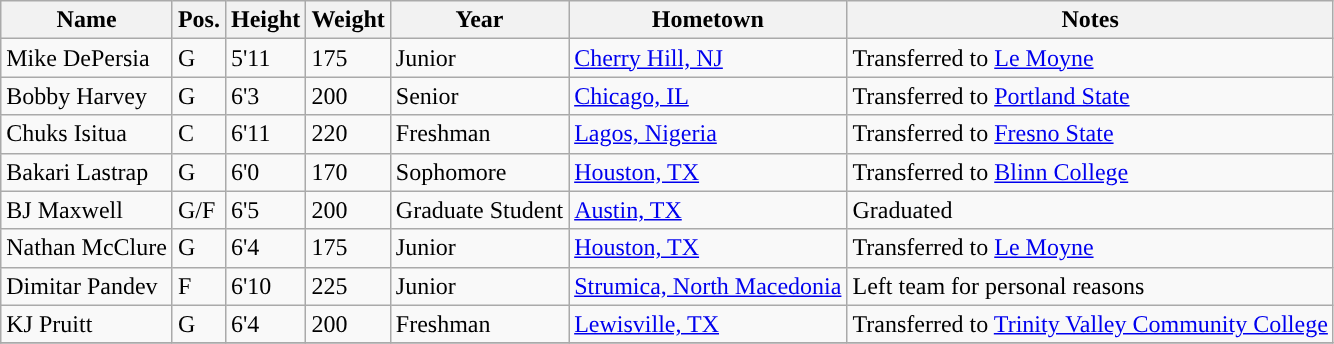<table class="wikitable sortable" border="1">
<tr align=center>
<th>Name</th>
<th>Pos.</th>
<th>Height</th>
<th>Weight</th>
<th>Year</th>
<th>Hometown</th>
<th>Notes</th>
</tr>
<tr>
<td>Mike DePersia</td>
<td>G</td>
<td>5'11</td>
<td>175</td>
<td>Junior</td>
<td><a href='#'>Cherry Hill, NJ</a></td>
<td>Transferred to <a href='#'>Le Moyne</a></td>
</tr>
<tr>
<td>Bobby Harvey</td>
<td>G</td>
<td>6'3</td>
<td>200</td>
<td>Senior</td>
<td><a href='#'>Chicago, IL</a></td>
<td>Transferred to <a href='#'>Portland State</a></td>
</tr>
<tr>
<td>Chuks Isitua</td>
<td>C</td>
<td>6'11</td>
<td>220</td>
<td>Freshman</td>
<td><a href='#'>Lagos, Nigeria</a></td>
<td>Transferred to <a href='#'>Fresno State</a></td>
</tr>
<tr>
<td>Bakari Lastrap</td>
<td>G</td>
<td>6'0</td>
<td>170</td>
<td>Sophomore</td>
<td><a href='#'>Houston, TX</a></td>
<td>Transferred to <a href='#'>Blinn College</a></td>
</tr>
<tr>
<td>BJ Maxwell</td>
<td>G/F</td>
<td>6'5</td>
<td>200</td>
<td>Graduate Student</td>
<td><a href='#'>Austin, TX</a></td>
<td>Graduated</td>
</tr>
<tr>
<td>Nathan McClure</td>
<td>G</td>
<td>6'4</td>
<td>175</td>
<td>Junior</td>
<td><a href='#'>Houston, TX</a></td>
<td>Transferred to <a href='#'>Le Moyne</a></td>
</tr>
<tr>
<td>Dimitar Pandev</td>
<td>F</td>
<td>6'10</td>
<td>225</td>
<td>Junior</td>
<td><a href='#'>Strumica, North Macedonia</a></td>
<td>Left team for personal reasons</td>
</tr>
<tr>
<td>KJ Pruitt</td>
<td>G</td>
<td>6'4</td>
<td>200</td>
<td>Freshman</td>
<td><a href='#'>Lewisville, TX</a></td>
<td>Transferred to <a href='#'>Trinity Valley Community College</a></td>
</tr>
<tr>
</tr>
</table>
